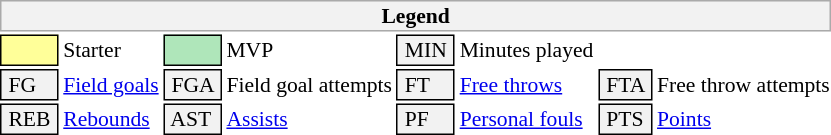<table class="toccolours" style="font-size: 90%; white-space: nowrap;">
<tr>
<th colspan="8" style="background-color: #F2F2F2; border: 1px solid #AAAAAA;">Legend</th>
</tr>
<tr>
<td style="background-color: #FFFF99; border: 1px solid black;"></td>
<td>Starter</td>
<td style="background-color: #AFE6BA; border: 1px solid black;"></td>
<td>MVP</td>
<td style="background-color: #F2F2F2; border: 1px solid black;"> MIN </td>
<td>Minutes played</td>
</tr>
<tr>
<td style="background-color: #F2F2F2; border: 1px solid black;"> FG </td>
<td><a href='#'>Field goals</a></td>
<td style="background-color: #F2F2F2; border: 1px solid black;"> FGA </td>
<td>Field goal attempts</td>
<td style="background-color: #F2F2F2; border: 1px solid black"> FT </td>
<td><a href='#'>Free throws</a></td>
<td style="background-color: #F2F2F2; border: 1px solid black;"> FTA </td>
<td>Free throw attempts</td>
</tr>
<tr>
<td style="background-color: #F2F2F2; border: 1px solid black"> REB </td>
<td><a href='#'>Rebounds</a></td>
<td style="background-color: #F2F2F2; border: 1px solid black"> AST </td>
<td><a href='#'>Assists</a></td>
<td style="background-color: #F2F2F2; border: 1px solid black;"> PF </td>
<td><a href='#'>Personal fouls</a></td>
<td style="background-color: #F2F2F2; border: 1px solid black"> PTS </td>
<td><a href='#'>Points</a></td>
</tr>
</table>
